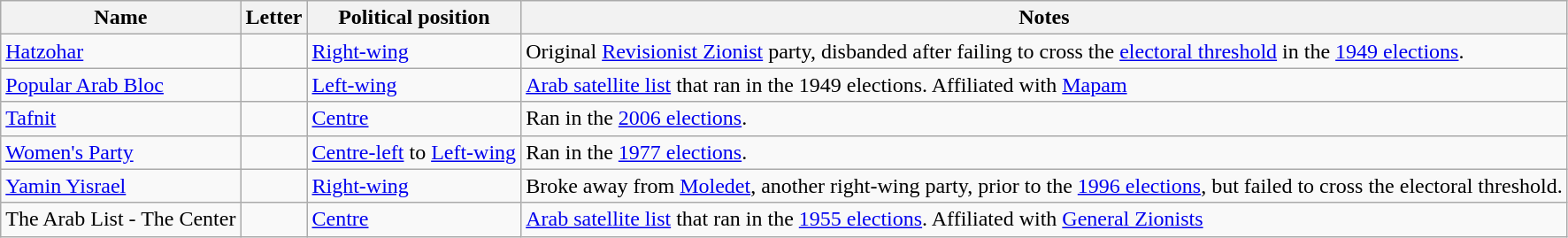<table class="wikitable">
<tr>
<th>Name</th>
<th>Letter</th>
<th>Political position</th>
<th>Notes</th>
</tr>
<tr>
<td><a href='#'>Hatzohar</a></td>
<td align=center></td>
<td><a href='#'>Right-wing</a></td>
<td>Original <a href='#'>Revisionist Zionist</a> party, disbanded after failing to cross the <a href='#'>electoral threshold</a> in the <a href='#'>1949 elections</a>.</td>
</tr>
<tr>
<td><a href='#'>Popular Arab Bloc</a></td>
<td align=center></td>
<td><a href='#'>Left-wing</a></td>
<td><a href='#'>Arab satellite list</a> that ran in the 1949 elections. Affiliated with <a href='#'>Mapam</a></td>
</tr>
<tr>
<td><a href='#'>Tafnit</a></td>
<td align=center></td>
<td><a href='#'>Centre</a></td>
<td>Ran in the <a href='#'>2006 elections</a>.</td>
</tr>
<tr>
<td><a href='#'>Women's Party</a></td>
<td align=center></td>
<td><a href='#'>Centre-left</a> to <a href='#'>Left-wing</a></td>
<td>Ran in the <a href='#'>1977 elections</a>.</td>
</tr>
<tr>
<td><a href='#'>Yamin Yisrael</a></td>
<td align=center></td>
<td><a href='#'>Right-wing</a></td>
<td>Broke away from <a href='#'>Moledet</a>, another right-wing party, prior to the <a href='#'>1996 elections</a>, but failed to cross the electoral threshold.</td>
</tr>
<tr>
<td>The Arab List - The Center</td>
<td align=center></td>
<td><a href='#'>Centre</a></td>
<td><a href='#'>Arab satellite list</a> that ran in the <a href='#'>1955 elections</a>. Affiliated with <a href='#'>General Zionists</a></td>
</tr>
</table>
